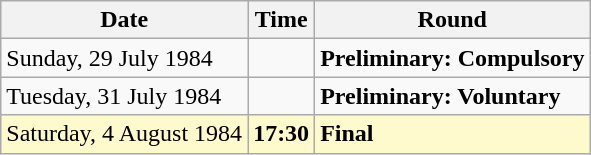<table class="wikitable">
<tr>
<th>Date</th>
<th>Time</th>
<th>Round</th>
</tr>
<tr>
<td>Sunday, 29 July 1984</td>
<td></td>
<td><strong>Preliminary: Compulsory</strong></td>
</tr>
<tr>
<td>Tuesday, 31 July 1984</td>
<td></td>
<td><strong>Preliminary: Voluntary</strong></td>
</tr>
<tr style=background:lemonchiffon>
<td>Saturday, 4 August 1984</td>
<td><strong>17:30</strong></td>
<td><strong>Final</strong></td>
</tr>
</table>
